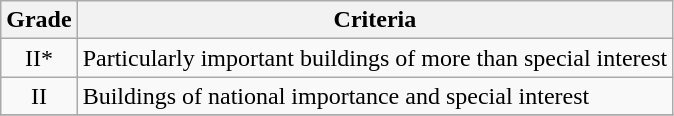<table class="wikitable" border="1">
<tr>
<th>Grade</th>
<th>Criteria</th>
</tr>
<tr>
<td align="center" >II*</td>
<td>Particularly important buildings of more than special interest</td>
</tr>
<tr>
<td align="center" >II</td>
<td>Buildings of national importance and special interest</td>
</tr>
<tr>
</tr>
</table>
